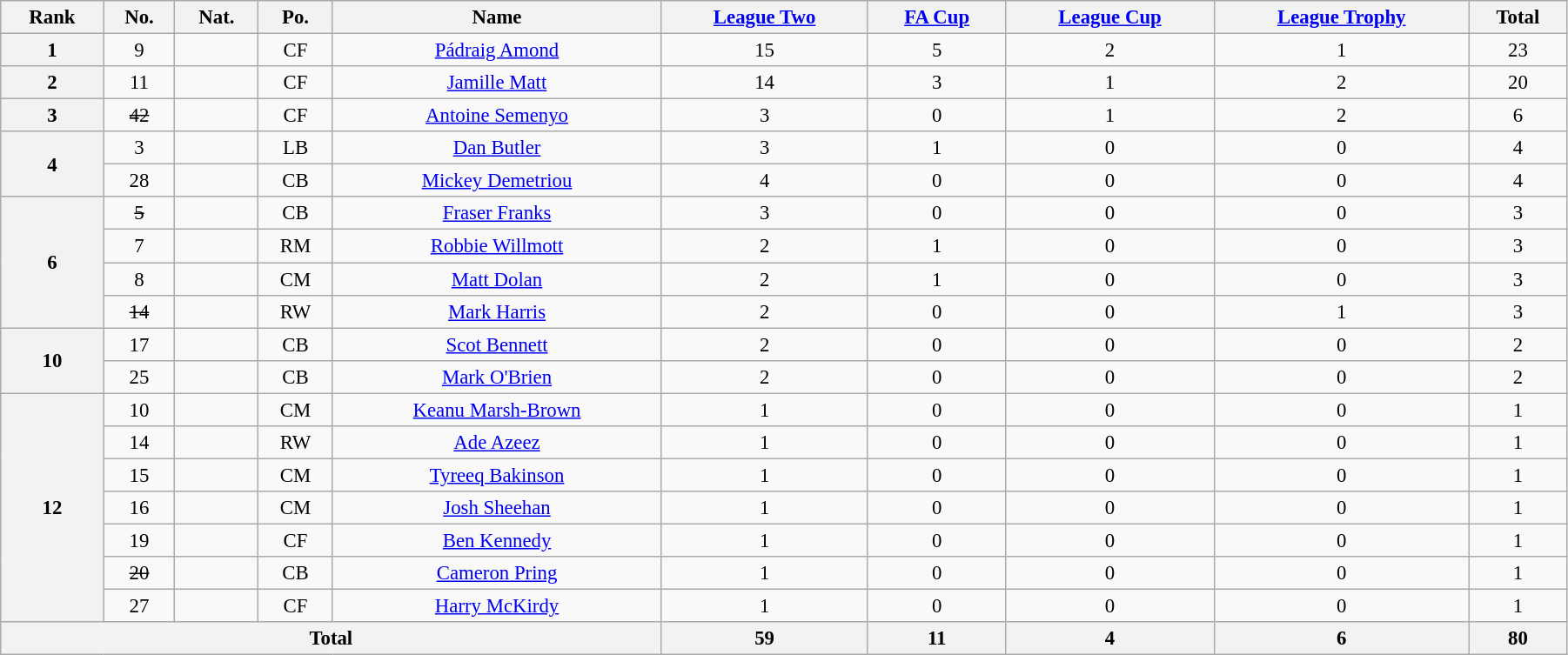<table class="wikitable" style="text-align:center; font-size:95%; width:95%;">
<tr>
<th>Rank</th>
<th>No.</th>
<th>Nat.</th>
<th>Po.</th>
<th>Name</th>
<th><a href='#'>League Two</a></th>
<th><a href='#'>FA Cup</a></th>
<th><a href='#'>League Cup</a></th>
<th><a href='#'>League Trophy</a></th>
<th>Total</th>
</tr>
<tr>
<th rowspan=1>1</th>
<td>9</td>
<td></td>
<td>CF</td>
<td><a href='#'>Pádraig Amond</a></td>
<td>15</td>
<td>5</td>
<td>2</td>
<td>1</td>
<td>23</td>
</tr>
<tr>
<th rowspan=1>2</th>
<td>11</td>
<td></td>
<td>CF</td>
<td><a href='#'>Jamille Matt</a></td>
<td>14</td>
<td>3</td>
<td>1</td>
<td>2</td>
<td>20</td>
</tr>
<tr>
<th rowspan=1>3</th>
<td><s>42</s></td>
<td></td>
<td>CF</td>
<td><a href='#'>Antoine Semenyo</a></td>
<td>3</td>
<td>0</td>
<td>1</td>
<td>2</td>
<td>6</td>
</tr>
<tr>
<th rowspan=2>4</th>
<td>3</td>
<td></td>
<td>LB</td>
<td><a href='#'>Dan Butler</a></td>
<td>3</td>
<td>1</td>
<td>0</td>
<td>0</td>
<td>4</td>
</tr>
<tr>
<td>28</td>
<td></td>
<td>CB</td>
<td><a href='#'>Mickey Demetriou</a></td>
<td>4</td>
<td>0</td>
<td>0</td>
<td>0</td>
<td>4</td>
</tr>
<tr>
<th rowspan=4>6</th>
<td><s>5</s></td>
<td></td>
<td>CB</td>
<td><a href='#'>Fraser Franks</a></td>
<td>3</td>
<td>0</td>
<td>0</td>
<td>0</td>
<td>3</td>
</tr>
<tr>
<td>7</td>
<td></td>
<td>RM</td>
<td><a href='#'>Robbie Willmott</a></td>
<td>2</td>
<td>1</td>
<td>0</td>
<td>0</td>
<td>3</td>
</tr>
<tr>
<td>8</td>
<td></td>
<td>CM</td>
<td><a href='#'>Matt Dolan</a></td>
<td>2</td>
<td>1</td>
<td>0</td>
<td>0</td>
<td>3</td>
</tr>
<tr>
<td><s>14</s></td>
<td></td>
<td>RW</td>
<td><a href='#'>Mark Harris</a></td>
<td>2</td>
<td>0</td>
<td>0</td>
<td>1</td>
<td>3</td>
</tr>
<tr>
<th rowspan=2>10</th>
<td>17</td>
<td></td>
<td>CB</td>
<td><a href='#'>Scot Bennett</a></td>
<td>2</td>
<td>0</td>
<td>0</td>
<td>0</td>
<td>2</td>
</tr>
<tr>
<td>25</td>
<td></td>
<td>CB</td>
<td><a href='#'>Mark O'Brien</a></td>
<td>2</td>
<td>0</td>
<td>0</td>
<td>0</td>
<td>2</td>
</tr>
<tr>
<th rowspan=7>12</th>
<td>10</td>
<td></td>
<td>CM</td>
<td><a href='#'>Keanu Marsh-Brown</a></td>
<td>1</td>
<td>0</td>
<td>0</td>
<td>0</td>
<td>1</td>
</tr>
<tr>
<td>14</td>
<td></td>
<td>RW</td>
<td><a href='#'>Ade Azeez</a></td>
<td>1</td>
<td>0</td>
<td>0</td>
<td>0</td>
<td>1</td>
</tr>
<tr>
<td>15</td>
<td></td>
<td>CM</td>
<td><a href='#'>Tyreeq Bakinson</a></td>
<td>1</td>
<td>0</td>
<td>0</td>
<td>0</td>
<td>1</td>
</tr>
<tr>
<td>16</td>
<td></td>
<td>CM</td>
<td><a href='#'>Josh Sheehan</a></td>
<td>1</td>
<td>0</td>
<td>0</td>
<td>0</td>
<td>1</td>
</tr>
<tr>
<td>19</td>
<td></td>
<td>CF</td>
<td><a href='#'>Ben Kennedy</a></td>
<td>1</td>
<td>0</td>
<td>0</td>
<td>0</td>
<td>1</td>
</tr>
<tr>
<td><s>20</s></td>
<td></td>
<td>CB</td>
<td><a href='#'>Cameron Pring</a></td>
<td>1</td>
<td>0</td>
<td>0</td>
<td>0</td>
<td>1</td>
</tr>
<tr>
<td>27</td>
<td></td>
<td>CF</td>
<td><a href='#'>Harry McKirdy</a></td>
<td>1</td>
<td>0</td>
<td>0</td>
<td>0</td>
<td>1</td>
</tr>
<tr>
<th colspan=5>Total</th>
<th>59</th>
<th>11</th>
<th>4</th>
<th>6</th>
<th>80</th>
</tr>
</table>
